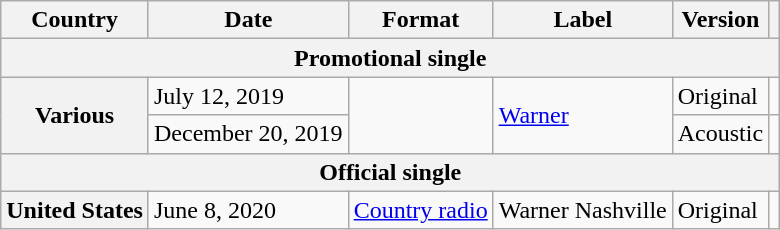<table class="wikitable plainrowheaders">
<tr>
<th>Country</th>
<th>Date</th>
<th>Format</th>
<th>Label</th>
<th>Version</th>
<th></th>
</tr>
<tr>
<th colspan="6">Promotional single</th>
</tr>
<tr>
<th scope="row" rowspan="2">Various</th>
<td>July 12, 2019</td>
<td rowspan="2"></td>
<td rowspan="2"><a href='#'>Warner</a></td>
<td>Original</td>
<td></td>
</tr>
<tr>
<td>December 20, 2019</td>
<td>Acoustic</td>
<td></td>
</tr>
<tr>
<th colspan="6">Official single</th>
</tr>
<tr>
<th scope="row">United States</th>
<td>June 8, 2020</td>
<td><a href='#'>Country radio</a></td>
<td>Warner Nashville</td>
<td>Original</td>
<td></td>
</tr>
</table>
